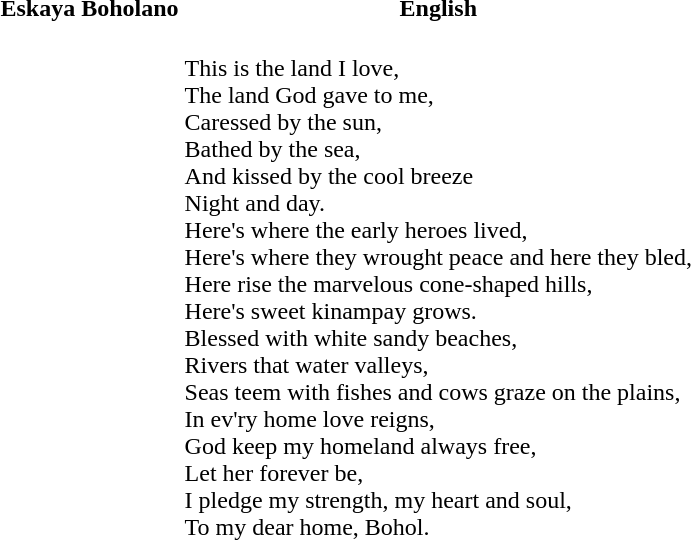<table>
<tr>
<th>Eskaya</th>
<th>Boholano</th>
<th>English</th>
</tr>
<tr>
<td><br></td>
<td><br></td>
<td><br>This is the land I love,<br>
The land God gave to me,<br>
Caressed by the sun,<br>
Bathed by the sea,<br>
And kissed by the cool breeze<br>
Night and day.<br>
Here's where the early heroes lived,<br>
Here's where they wrought peace and here they bled,<br>
Here rise the marvelous cone-shaped hills,<br>
Here's sweet kinampay grows.<br>Blessed with white sandy beaches,<br>
Rivers that water valleys,<br>
Seas teem with fishes and cows graze on the plains,<br>
In ev'ry home love reigns,<br>
God keep my homeland always free,<br>
Let her forever be,<br>
I pledge my strength, my heart and soul,<br>
To my dear home, Bohol.</td>
</tr>
</table>
